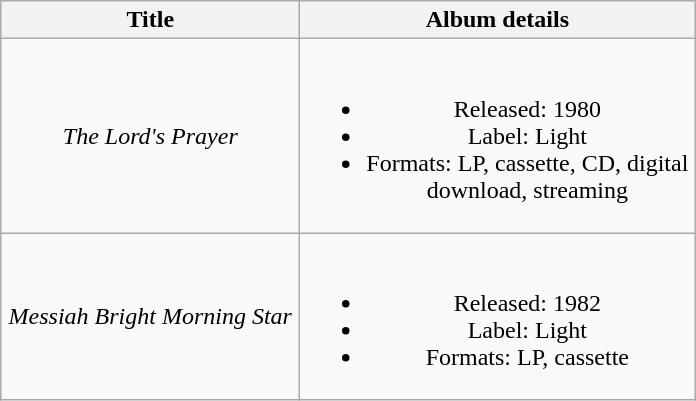<table class="wikitable plainrowheaders" style="text-align:center;" border="1">
<tr>
<th scope="col" style="width:12em;">Title</th>
<th scope="col" style="width:16em;">Album details</th>
</tr>
<tr>
<td scope="row"><em>The Lord's Prayer</em></td>
<td><br><ul><li>Released: 1980</li><li>Label: Light</li><li>Formats: LP, cassette, CD, digital download, streaming</li></ul></td>
</tr>
<tr>
<td scope="row"><em>Messiah Bright Morning Star</em></td>
<td><br><ul><li>Released: 1982</li><li>Label: Light</li><li>Formats: LP, cassette</li></ul></td>
</tr>
</table>
